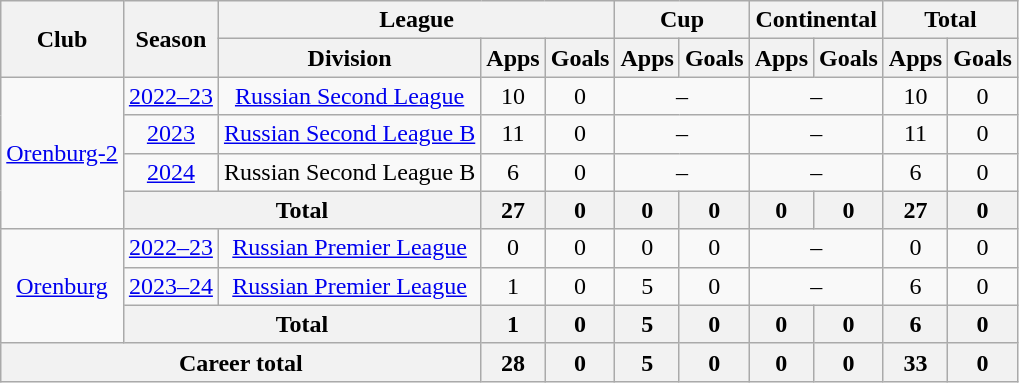<table class="wikitable" style="text-align: center;">
<tr>
<th rowspan=2>Club</th>
<th rowspan=2>Season</th>
<th colspan=3>League</th>
<th colspan=2>Cup</th>
<th colspan=2>Continental</th>
<th colspan=2>Total</th>
</tr>
<tr>
<th>Division</th>
<th>Apps</th>
<th>Goals</th>
<th>Apps</th>
<th>Goals</th>
<th>Apps</th>
<th>Goals</th>
<th>Apps</th>
<th>Goals</th>
</tr>
<tr>
<td rowspan="4"><a href='#'>Orenburg-2</a></td>
<td><a href='#'>2022–23</a></td>
<td><a href='#'>Russian Second League</a></td>
<td>10</td>
<td>0</td>
<td colspan=2>–</td>
<td colspan=2>–</td>
<td>10</td>
<td>0</td>
</tr>
<tr>
<td><a href='#'>2023</a></td>
<td><a href='#'>Russian Second League B</a></td>
<td>11</td>
<td>0</td>
<td colspan=2>–</td>
<td colspan=2>–</td>
<td>11</td>
<td>0</td>
</tr>
<tr>
<td><a href='#'>2024</a></td>
<td>Russian Second League B</td>
<td>6</td>
<td>0</td>
<td colspan=2>–</td>
<td colspan=2>–</td>
<td>6</td>
<td>0</td>
</tr>
<tr>
<th colspan=2>Total</th>
<th>27</th>
<th>0</th>
<th>0</th>
<th>0</th>
<th>0</th>
<th>0</th>
<th>27</th>
<th>0</th>
</tr>
<tr>
<td rowspan="3"><a href='#'>Orenburg</a></td>
<td><a href='#'>2022–23</a></td>
<td><a href='#'>Russian Premier League</a></td>
<td>0</td>
<td>0</td>
<td>0</td>
<td>0</td>
<td colspan=2>–</td>
<td>0</td>
<td>0</td>
</tr>
<tr>
<td><a href='#'>2023–24</a></td>
<td><a href='#'>Russian Premier League</a></td>
<td>1</td>
<td>0</td>
<td>5</td>
<td>0</td>
<td colspan=2>–</td>
<td>6</td>
<td>0</td>
</tr>
<tr>
<th colspan=2>Total</th>
<th>1</th>
<th>0</th>
<th>5</th>
<th>0</th>
<th>0</th>
<th>0</th>
<th>6</th>
<th>0</th>
</tr>
<tr>
<th colspan=3>Career total</th>
<th>28</th>
<th>0</th>
<th>5</th>
<th>0</th>
<th>0</th>
<th>0</th>
<th>33</th>
<th>0</th>
</tr>
</table>
